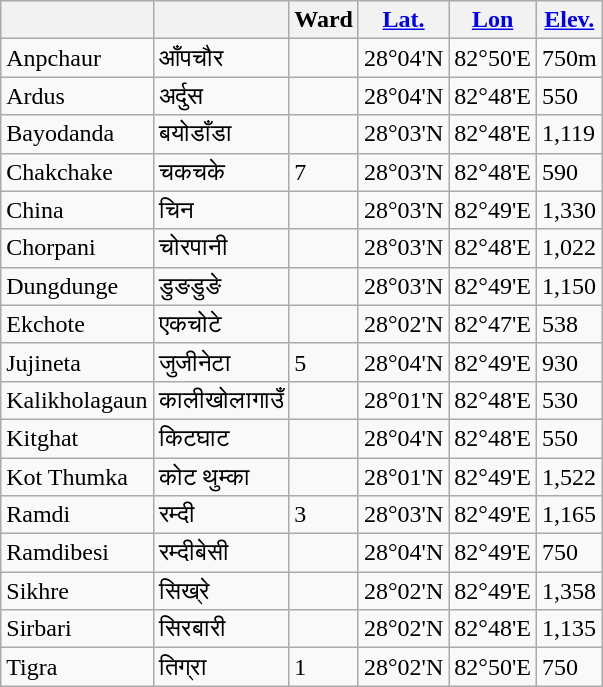<table class="wikitable">
<tr>
<th></th>
<th></th>
<th>Ward</th>
<th><a href='#'>Lat.</a></th>
<th><a href='#'>Lon</a></th>
<th><a href='#'>Elev.</a></th>
</tr>
<tr>
<td>Anpchaur</td>
<td>आँपचौर</td>
<td></td>
<td>28°04'N</td>
<td>82°50'E</td>
<td> 750m</td>
</tr>
<tr>
<td>Ardus</td>
<td>अर्दुस</td>
<td></td>
<td>28°04'N</td>
<td>82°48'E</td>
<td> 550</td>
</tr>
<tr>
<td>Bayodanda</td>
<td>बयोडाँडा</td>
<td></td>
<td>28°03'N</td>
<td>82°48'E</td>
<td>1,119</td>
</tr>
<tr>
<td>Chakchake</td>
<td>चकचके</td>
<td>7</td>
<td>28°03'N</td>
<td>82°48'E</td>
<td> 590</td>
</tr>
<tr>
<td>China</td>
<td>चिन</td>
<td></td>
<td>28°03'N</td>
<td>82°49'E</td>
<td>1,330</td>
</tr>
<tr>
<td>Chorpani</td>
<td>चोरपानी</td>
<td></td>
<td>28°03'N</td>
<td>82°48'E</td>
<td>1,022</td>
</tr>
<tr>
<td>Dungdunge</td>
<td>डुङडुङे</td>
<td></td>
<td>28°03'N</td>
<td>82°49'E</td>
<td>1,150</td>
</tr>
<tr>
<td>Ekchote</td>
<td>एकचोटे</td>
<td></td>
<td>28°02'N</td>
<td>82°47'E</td>
<td> 538</td>
</tr>
<tr>
<td>Jujineta</td>
<td>जुजीनेटा</td>
<td>5</td>
<td>28°04'N</td>
<td>82°49'E</td>
<td> 930</td>
</tr>
<tr>
<td>Kalikholagaun</td>
<td>कालीखोलागाउँ</td>
<td></td>
<td>28°01'N</td>
<td>82°48'E</td>
<td> 530</td>
</tr>
<tr>
<td>Kitghat</td>
<td>किटघाट</td>
<td></td>
<td>28°04'N</td>
<td>82°48'E</td>
<td> 550</td>
</tr>
<tr>
<td>Kot Thumka</td>
<td>कोट थुम्का</td>
<td></td>
<td>28°01'N</td>
<td>82°49'E</td>
<td>1,522</td>
</tr>
<tr>
<td>Ramdi</td>
<td>रम्दी</td>
<td>3</td>
<td>28°03'N</td>
<td>82°49'E</td>
<td>1,165</td>
</tr>
<tr>
<td>Ramdibesi</td>
<td>रम्दीबेसी</td>
<td></td>
<td>28°04'N</td>
<td>82°49'E</td>
<td> 750</td>
</tr>
<tr>
<td>Sikhre</td>
<td>सिख्रे</td>
<td></td>
<td>28°02'N</td>
<td>82°49'E</td>
<td>1,358</td>
</tr>
<tr>
<td>Sirbari</td>
<td>सिरबारी</td>
<td></td>
<td>28°02'N</td>
<td>82°48'E</td>
<td>1,135</td>
</tr>
<tr>
<td>Tigra</td>
<td>तिग्रा</td>
<td>1</td>
<td>28°02'N</td>
<td>82°50'E</td>
<td> 750</td>
</tr>
</table>
